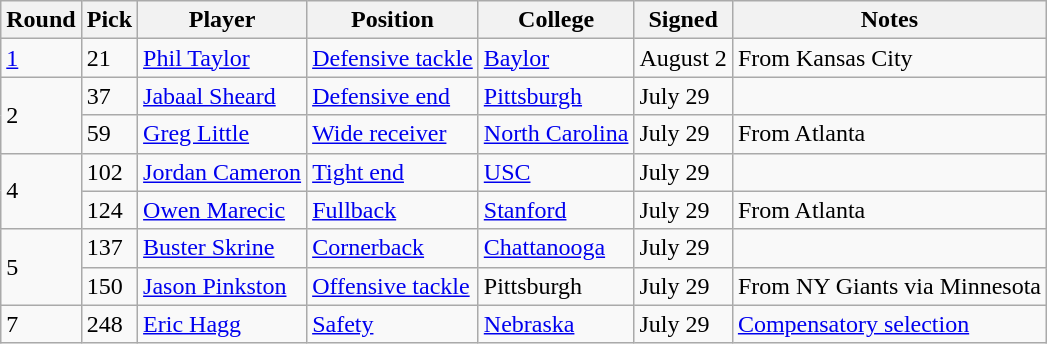<table class="wikitable">
<tr>
<th>Round</th>
<th>Pick</th>
<th>Player</th>
<th>Position</th>
<th>College</th>
<th>Signed</th>
<th>Notes</th>
</tr>
<tr>
<td><a href='#'>1</a></td>
<td>21</td>
<td><a href='#'>Phil Taylor</a></td>
<td><a href='#'>Defensive tackle</a></td>
<td><a href='#'>Baylor</a></td>
<td>August 2</td>
<td>From Kansas City</td>
</tr>
<tr>
<td rowspan="2">2</td>
<td>37</td>
<td><a href='#'>Jabaal Sheard</a></td>
<td><a href='#'>Defensive end</a></td>
<td><a href='#'>Pittsburgh</a></td>
<td>July 29</td>
<td></td>
</tr>
<tr>
<td>59</td>
<td><a href='#'>Greg Little</a></td>
<td><a href='#'>Wide receiver</a></td>
<td><a href='#'>North Carolina</a></td>
<td>July 29</td>
<td>From Atlanta</td>
</tr>
<tr>
<td rowspan="2">4</td>
<td>102</td>
<td><a href='#'>Jordan Cameron</a></td>
<td><a href='#'>Tight end</a></td>
<td><a href='#'>USC</a></td>
<td>July 29</td>
<td></td>
</tr>
<tr>
<td>124</td>
<td><a href='#'>Owen Marecic</a></td>
<td><a href='#'>Fullback</a></td>
<td><a href='#'>Stanford</a></td>
<td>July 29</td>
<td>From Atlanta</td>
</tr>
<tr>
<td rowspan="2">5</td>
<td>137</td>
<td><a href='#'>Buster Skrine</a></td>
<td><a href='#'>Cornerback</a></td>
<td><a href='#'>Chattanooga</a></td>
<td>July 29</td>
<td></td>
</tr>
<tr>
<td>150</td>
<td><a href='#'>Jason Pinkston</a></td>
<td><a href='#'>Offensive tackle</a></td>
<td>Pittsburgh</td>
<td>July 29</td>
<td>From NY Giants via Minnesota</td>
</tr>
<tr>
<td>7</td>
<td>248</td>
<td><a href='#'>Eric Hagg</a></td>
<td><a href='#'>Safety</a></td>
<td><a href='#'>Nebraska</a></td>
<td>July 29</td>
<td><a href='#'>Compensatory selection</a></td>
</tr>
</table>
